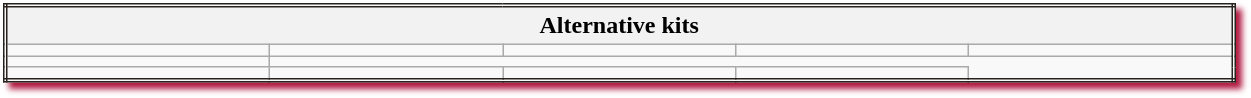<table class="wikitable collapsible collapsed" style="width:65%; border:double #28221f; box-shadow: 4px 4px 4px #b21b42;">
<tr>
<th colspan="5">Alternative kits</th>
</tr>
<tr>
<td></td>
<td></td>
<td></td>
<td></td>
<td></td>
</tr>
<tr>
<td></td>
</tr>
<tr>
<td></td>
<td></td>
<td></td>
<td></td>
</tr>
</table>
